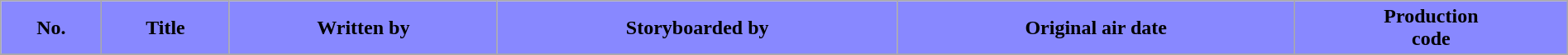<table class="wikitable plainrowheaders" style="width:100%;">
<tr>
<th style="background:#8888FF;">No.</th>
<th style="background:#8888FF;">Title</th>
<th style="background:#8888FF;">Written by</th>
<th style="background:#8888FF;">Storyboarded by</th>
<th style="background:#8888FF;">Original air date</th>
<th style="background:#8888FF;">Production<br>code</th>
</tr>
<tr>
</tr>
</table>
